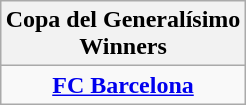<table class="wikitable" style="text-align: center; margin: 0 auto;">
<tr>
<th>Copa del Generalísimo<br>Winners</th>
</tr>
<tr>
<td><strong><a href='#'>FC Barcelona</a></strong></td>
</tr>
</table>
